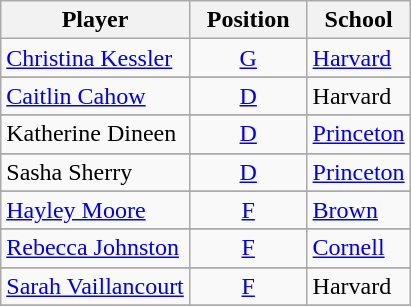<table class="wikitable">
<tr>
<th>Player</th>
<th>  Position  </th>
<th>School</th>
</tr>
<tr>
<td><a href='#'>Christina Kessler</a></td>
<td align=center><a href='#'>G</a></td>
<td><a href='#'>Harvard</a></td>
</tr>
<tr>
</tr>
<tr>
<td><a href='#'>Caitlin Cahow</a></td>
<td align=center><a href='#'>D</a></td>
<td>Harvard</td>
</tr>
<tr>
</tr>
<tr>
<td>Katherine Dineen</td>
<td align=center><a href='#'>D</a></td>
<td><a href='#'>Princeton</a></td>
</tr>
<tr>
</tr>
<tr>
<td>Sasha Sherry</td>
<td align=center><a href='#'>D</a></td>
<td><a href='#'>Princeton</a></td>
</tr>
<tr>
</tr>
<tr>
<td><a href='#'>Hayley Moore</a></td>
<td align=center><a href='#'>F</a></td>
<td><a href='#'>Brown</a></td>
</tr>
<tr>
</tr>
<tr>
<td><a href='#'>Rebecca Johnston</a></td>
<td align=center><a href='#'>F</a></td>
<td><a href='#'>Cornell</a></td>
</tr>
<tr>
</tr>
<tr>
<td><a href='#'>Sarah Vaillancourt</a></td>
<td align=center><a href='#'>F</a></td>
<td>Harvard</td>
</tr>
<tr>
</tr>
</table>
